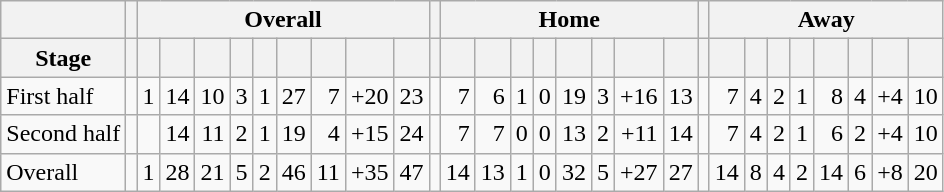<table class="wikitable" style="text-align: right;">
<tr>
<th rawspan=2></th>
<th rawspan=2></th>
<th colspan=9>Overall</th>
<th rawspan=1></th>
<th colspan=8>Home</th>
<th rawspan=1></th>
<th colspan=8>Away</th>
</tr>
<tr>
<th>Stage</th>
<th></th>
<th></th>
<th></th>
<th></th>
<th></th>
<th></th>
<th></th>
<th></th>
<th></th>
<th></th>
<th></th>
<th></th>
<th></th>
<th></th>
<th></th>
<th></th>
<th></th>
<th></th>
<th></th>
<th></th>
<th></th>
<th></th>
<th></th>
<th></th>
<th></th>
<th></th>
<th></th>
<th></th>
</tr>
<tr>
<td align="left">First half</td>
<td></td>
<td>1</td>
<td>14</td>
<td>10</td>
<td>3</td>
<td>1</td>
<td>27</td>
<td>7</td>
<td>+20</td>
<td>23</td>
<td></td>
<td>7</td>
<td>6</td>
<td>1</td>
<td>0</td>
<td>19</td>
<td>3</td>
<td>+16</td>
<td>13</td>
<td></td>
<td>7</td>
<td>4</td>
<td>2</td>
<td>1</td>
<td>8</td>
<td>4</td>
<td>+4</td>
<td>10</td>
</tr>
<tr>
<td align="left">Second half</td>
<td></td>
<td></td>
<td>14</td>
<td>11</td>
<td>2</td>
<td>1</td>
<td>19</td>
<td>4</td>
<td>+15</td>
<td>24</td>
<td></td>
<td>7</td>
<td>7</td>
<td>0</td>
<td>0</td>
<td>13</td>
<td>2</td>
<td>+11</td>
<td>14</td>
<td></td>
<td>7</td>
<td>4</td>
<td>2</td>
<td>1</td>
<td>6</td>
<td>2</td>
<td>+4</td>
<td>10</td>
</tr>
<tr>
<td align="left">Overall</td>
<td></td>
<td>1</td>
<td>28</td>
<td>21</td>
<td>5</td>
<td>2</td>
<td>46</td>
<td>11</td>
<td>+35</td>
<td>47</td>
<td></td>
<td>14</td>
<td>13</td>
<td>1</td>
<td>0</td>
<td>32</td>
<td>5</td>
<td>+27</td>
<td>27</td>
<td></td>
<td>14</td>
<td>8</td>
<td>4</td>
<td>2</td>
<td>14</td>
<td>6</td>
<td>+8</td>
<td>20</td>
</tr>
</table>
